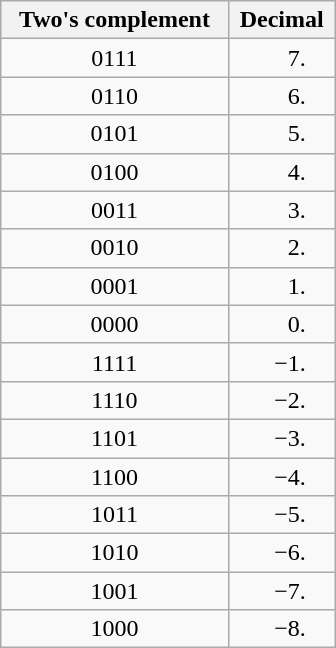<table class="wikitable floatright" style="width:14em;text-align:center">
<tr>
<th>Two's complement</th>
<th>Decimal</th>
</tr>
<tr>
<td>0111</td>
<td style="text-align:right">7. </td>
</tr>
<tr>
<td>0110</td>
<td style="text-align:right">6. </td>
</tr>
<tr>
<td>0101</td>
<td style="text-align:right">5. </td>
</tr>
<tr>
<td>0100</td>
<td style="text-align:right">4. </td>
</tr>
<tr>
<td>0011</td>
<td style="text-align:right">3. </td>
</tr>
<tr>
<td>0010</td>
<td style="text-align:right">2. </td>
</tr>
<tr>
<td>0001</td>
<td style="text-align:right">1. </td>
</tr>
<tr>
<td>0000</td>
<td style="text-align:right">0. </td>
</tr>
<tr>
<td>1111</td>
<td style="text-align:right">−1. </td>
</tr>
<tr>
<td>1110</td>
<td style="text-align:right">−2. </td>
</tr>
<tr>
<td>1101</td>
<td style="text-align:right">−3. </td>
</tr>
<tr>
<td>1100</td>
<td style="text-align:right">−4. </td>
</tr>
<tr>
<td>1011</td>
<td style="text-align:right">−5. </td>
</tr>
<tr>
<td>1010</td>
<td style="text-align:right">−6. </td>
</tr>
<tr>
<td>1001</td>
<td style="text-align:right">−7. </td>
</tr>
<tr>
<td>1000</td>
<td style="text-align:right">−8. </td>
</tr>
</table>
